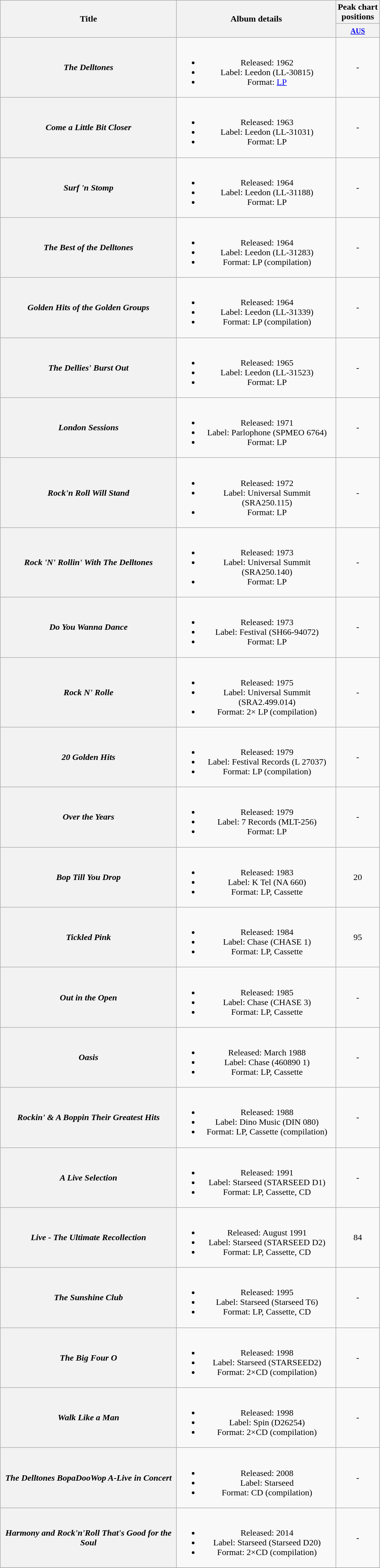<table class="wikitable plainrowheaders" style="text-align:center;" border="1">
<tr>
<th scope="col" rowspan="2" style="width:20em;">Title</th>
<th scope="col" rowspan="2" style="width:18em;">Album details</th>
<th scope="col" colspan="1">Peak chart<br>positions</th>
</tr>
<tr>
<th scope="col" style="text-align:center;"><small><a href='#'>AUS</a><br></small></th>
</tr>
<tr>
<th scope="row"><em>The Delltones</em></th>
<td><br><ul><li>Released: 1962</li><li>Label: Leedon (LL-30815)</li><li>Format: <a href='#'>LP</a></li></ul></td>
<td align="center">-</td>
</tr>
<tr>
<th scope="row"><em>Come a Little Bit Closer</em></th>
<td><br><ul><li>Released: 1963</li><li>Label: Leedon (LL-31031)</li><li>Format: LP</li></ul></td>
<td align="center">-</td>
</tr>
<tr>
<th scope="row"><em>Surf 'n Stomp</em></th>
<td><br><ul><li>Released: 1964</li><li>Label: Leedon (LL-31188)</li><li>Format: LP</li></ul></td>
<td align="center">-</td>
</tr>
<tr>
<th scope="row"><em>The Best of the Delltones</em></th>
<td><br><ul><li>Released: 1964</li><li>Label: Leedon (LL-31283)</li><li>Format: LP (compilation)</li></ul></td>
<td align="center">-</td>
</tr>
<tr>
<th scope="row"><em>Golden Hits of the Golden Groups</em></th>
<td><br><ul><li>Released: 1964</li><li>Label: Leedon (LL-31339)</li><li>Format: LP (compilation)</li></ul></td>
<td align="center">-</td>
</tr>
<tr>
<th scope="row"><em>The Dellies' Burst Out</em></th>
<td><br><ul><li>Released: 1965</li><li>Label: Leedon (LL-31523)</li><li>Format: LP</li></ul></td>
<td align="center">-</td>
</tr>
<tr>
<th scope="row"><em>London Sessions</em></th>
<td><br><ul><li>Released: 1971</li><li>Label: Parlophone (SPMEO 6764)</li><li>Format: LP</li></ul></td>
<td align="center">-</td>
</tr>
<tr>
<th scope="row"><em>Rock'n Roll Will Stand</em></th>
<td><br><ul><li>Released: 1972</li><li>Label: Universal Summit (SRA250.115)</li><li>Format: LP</li></ul></td>
<td align="center">-</td>
</tr>
<tr>
<th scope="row"><em>Rock 'N' Rollin' With The Delltones</em></th>
<td><br><ul><li>Released: 1973</li><li>Label: Universal Summit (SRA250.140)</li><li>Format: LP</li></ul></td>
<td align="center">-</td>
</tr>
<tr>
<th scope="row"><em>Do You Wanna Dance</em></th>
<td><br><ul><li>Released: 1973</li><li>Label: Festival (SH66-94072)</li><li>Format: LP</li></ul></td>
<td align="center">-</td>
</tr>
<tr>
<th scope="row"><em>Rock N' Rolle</em></th>
<td><br><ul><li>Released: 1975</li><li>Label: Universal Summit (SRA2.499.014)</li><li>Format: 2× LP (compilation)</li></ul></td>
<td align="center">-</td>
</tr>
<tr>
<th scope="row"><em>20 Golden Hits</em></th>
<td><br><ul><li>Released: 1979</li><li>Label: Festival Records (L 27037)</li><li>Format: LP (compilation)</li></ul></td>
<td align="center">-</td>
</tr>
<tr>
<th scope="row"><em>Over the Years</em></th>
<td><br><ul><li>Released: 1979</li><li>Label: 7 Records (MLT-256)</li><li>Format: LP</li></ul></td>
<td align="center">-</td>
</tr>
<tr>
<th scope="row"><em>Bop Till You Drop</em></th>
<td><br><ul><li>Released: 1983</li><li>Label: K Tel (NA 660)</li><li>Format: LP, Cassette</li></ul></td>
<td align="center">20</td>
</tr>
<tr>
<th scope="row"><em>Tickled Pink</em></th>
<td><br><ul><li>Released: 1984</li><li>Label: Chase (CHASE 1)</li><li>Format: LP, Cassette</li></ul></td>
<td align="center">95</td>
</tr>
<tr>
<th scope="row"><em>Out in the Open</em></th>
<td><br><ul><li>Released: 1985</li><li>Label: Chase (CHASE 3)</li><li>Format: LP, Cassette</li></ul></td>
<td align="center">-</td>
</tr>
<tr>
<th scope="row"><em>Oasis</em></th>
<td><br><ul><li>Released: March 1988</li><li>Label: Chase (460890 1)</li><li>Format: LP, Cassette</li></ul></td>
<td align="center">-</td>
</tr>
<tr>
<th scope="row"><em>Rockin' & A Boppin Their Greatest Hits</em></th>
<td><br><ul><li>Released: 1988</li><li>Label: Dino Music (DIN 080)</li><li>Format: LP, Cassette (compilation)</li></ul></td>
<td align="center">-</td>
</tr>
<tr>
<th scope="row"><em>A Live Selection</em></th>
<td><br><ul><li>Released: 1991</li><li>Label: Starseed (STARSEED D1)</li><li>Format: LP, Cassette, CD</li></ul></td>
<td align="center">-</td>
</tr>
<tr>
<th scope="row"><em>Live - The Ultimate Recollection</em></th>
<td><br><ul><li>Released: August 1991</li><li>Label: Starseed (STARSEED D2)</li><li>Format: LP, Cassette, CD</li></ul></td>
<td align="center">84</td>
</tr>
<tr>
<th scope="row"><em>The Sunshine Club</em></th>
<td><br><ul><li>Released: 1995</li><li>Label: Starseed (Starseed T6)</li><li>Format: LP, Cassette, CD</li></ul></td>
<td align="center">-</td>
</tr>
<tr>
<th scope="row"><em>The Big Four O</em></th>
<td><br><ul><li>Released: 1998</li><li>Label: Starseed (STARSEED2)</li><li>Format: 2×CD (compilation)</li></ul></td>
<td align="center">-</td>
</tr>
<tr>
<th scope="row"><em>Walk Like a Man</em></th>
<td><br><ul><li>Released: 1998</li><li>Label: Spin (D26254)</li><li>Format: 2×CD (compilation)</li></ul></td>
<td align="center">-</td>
</tr>
<tr>
<th scope="row"><em>The Delltones BopaDooWop A-Live in Concert</em></th>
<td><br><ul><li>Released: 2008</li><li>Label: Starseed</li><li>Format: CD (compilation)</li></ul></td>
<td align="center">-</td>
</tr>
<tr>
<th scope="row"><em>Harmony and Rock'n'Roll That's Good for the Soul</em></th>
<td><br><ul><li>Released: 2014</li><li>Label: Starseed (Starseed D20)</li><li>Format: 2×CD (compilation)</li></ul></td>
<td align="center">-</td>
</tr>
<tr>
</tr>
</table>
